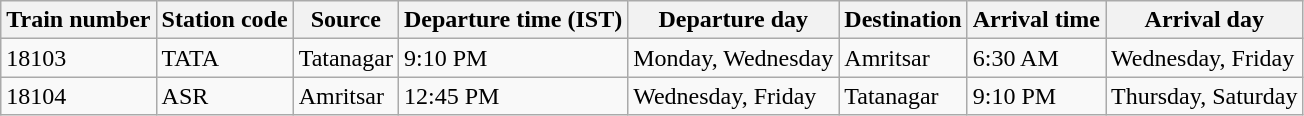<table class="wikitable">
<tr>
<th>Train number</th>
<th>Station code</th>
<th>Source</th>
<th>Departure time (IST)</th>
<th>Departure day</th>
<th>Destination</th>
<th>Arrival time</th>
<th>Arrival day</th>
</tr>
<tr>
<td>18103</td>
<td>TATA</td>
<td>Tatanagar</td>
<td>9:10 PM</td>
<td>Monday, Wednesday</td>
<td>Amritsar</td>
<td>6:30 AM</td>
<td>Wednesday, Friday</td>
</tr>
<tr>
<td>18104</td>
<td>ASR</td>
<td>Amritsar</td>
<td>12:45 PM</td>
<td>Wednesday, Friday</td>
<td>Tatanagar</td>
<td>9:10 PM</td>
<td>Thursday, Saturday</td>
</tr>
</table>
